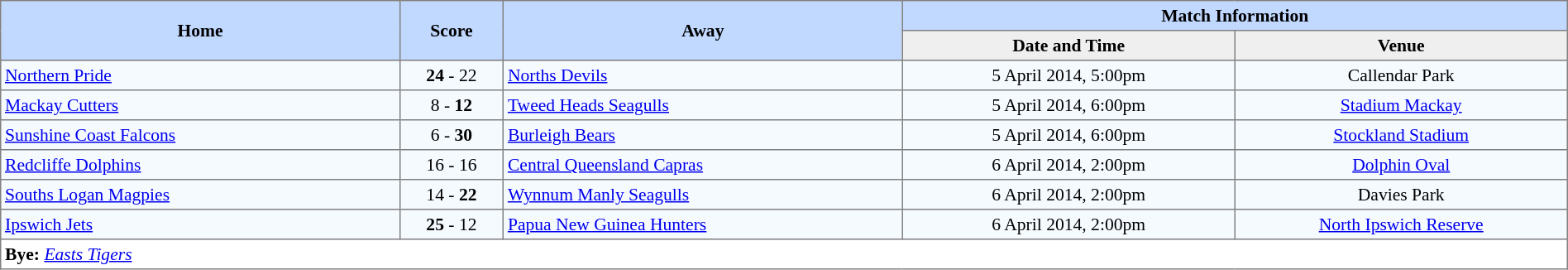<table border=1 style="border-collapse:collapse; font-size:90%; text-align:center;" cellpadding=3 cellspacing=0>
<tr bgcolor=#C1D8FF>
<th rowspan=2 width=12%>Home</th>
<th rowspan=2 width=3%>Score</th>
<th rowspan=2 width=12%>Away</th>
<th colspan=5>Match Information</th>
</tr>
<tr bgcolor=#EFEFEF>
<th width=10%>Date and Time</th>
<th width=10%>Venue</th>
</tr>
<tr bgcolor=#F5FAFF>
<td align=left> <a href='#'>Northern Pride</a></td>
<td><strong>24</strong> - 22</td>
<td align=left> <a href='#'>Norths Devils</a></td>
<td>5 April 2014, 5:00pm</td>
<td>Callendar Park</td>
</tr>
<tr bgcolor=#F5FAFF>
<td align=left> <a href='#'>Mackay Cutters</a></td>
<td>8 - <strong>12</strong></td>
<td align=left> <a href='#'>Tweed Heads Seagulls</a></td>
<td>5 April 2014, 6:00pm</td>
<td><a href='#'>Stadium Mackay</a></td>
</tr>
<tr bgcolor=#F5FAFF>
<td align=left> <a href='#'>Sunshine Coast Falcons</a></td>
<td>6 - <strong>30</strong></td>
<td align=left> <a href='#'>Burleigh Bears</a></td>
<td>5 April 2014, 6:00pm</td>
<td><a href='#'>Stockland Stadium</a></td>
</tr>
<tr bgcolor=#F5FAFF>
<td align=left> <a href='#'>Redcliffe Dolphins</a></td>
<td>16 - 16</td>
<td align=left> <a href='#'>Central Queensland Capras</a></td>
<td>6 April 2014, 2:00pm</td>
<td><a href='#'>Dolphin Oval</a></td>
</tr>
<tr bgcolor=#F5FAFF>
<td align=left> <a href='#'>Souths Logan Magpies</a></td>
<td>14 - <strong>22</strong></td>
<td align=left> <a href='#'>Wynnum Manly Seagulls</a></td>
<td>6 April 2014, 2:00pm</td>
<td>Davies Park</td>
</tr>
<tr bgcolor=#F5FAFF>
<td align=left> <a href='#'>Ipswich Jets</a></td>
<td><strong>25</strong> - 12</td>
<td align=left> <a href='#'>Papua New Guinea Hunters</a></td>
<td>6 April 2014, 2:00pm</td>
<td><a href='#'>North Ipswich Reserve</a></td>
</tr>
<tr>
<td colspan="5" style="text-align:left;"><strong>Bye:</strong> <em><a href='#'>Easts Tigers</a></em></td>
</tr>
</table>
